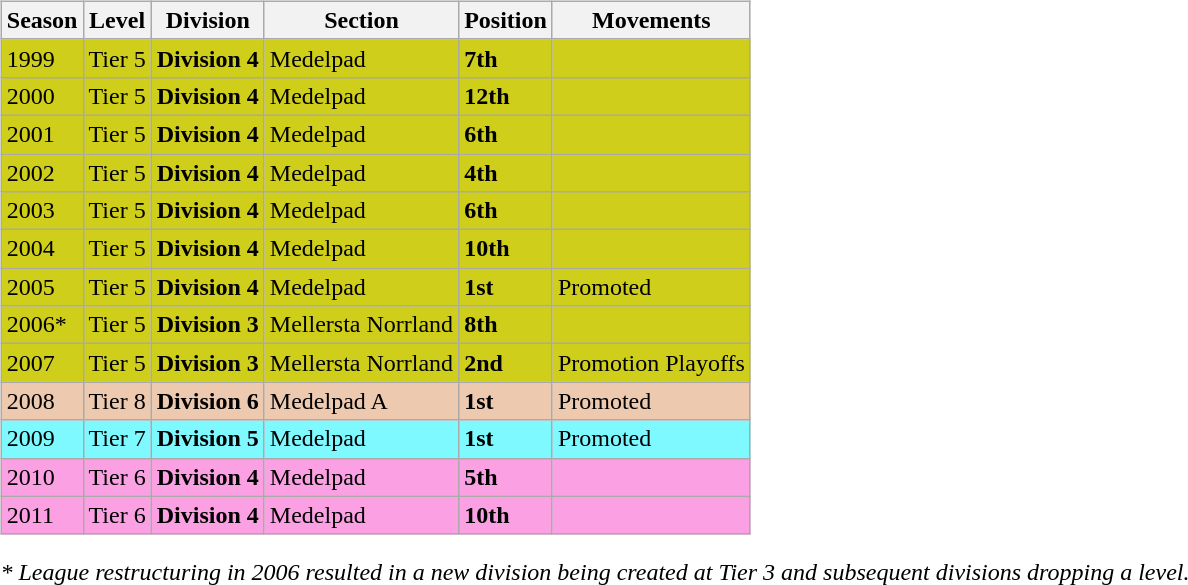<table>
<tr>
<td valign="top" width=0%><br><table class="wikitable">
<tr style="background:#f0f6fa;">
<th><strong>Season</strong></th>
<th><strong>Level</strong></th>
<th><strong>Division</strong></th>
<th><strong>Section</strong></th>
<th><strong>Position</strong></th>
<th><strong>Movements</strong></th>
</tr>
<tr>
<td style="background:#CECE1B;">1999</td>
<td style="background:#CECE1B;">Tier 5</td>
<td style="background:#CECE1B;"><strong>Division 4</strong></td>
<td style="background:#CECE1B;">Medelpad</td>
<td style="background:#CECE1B;"><strong>7th</strong></td>
<td style="background:#CECE1B;"></td>
</tr>
<tr>
<td style="background:#CECE1B;">2000</td>
<td style="background:#CECE1B;">Tier 5</td>
<td style="background:#CECE1B;"><strong>Division 4</strong></td>
<td style="background:#CECE1B;">Medelpad</td>
<td style="background:#CECE1B;"><strong>12th</strong></td>
<td style="background:#CECE1B;"></td>
</tr>
<tr>
<td style="background:#CECE1B;">2001</td>
<td style="background:#CECE1B;">Tier 5</td>
<td style="background:#CECE1B;"><strong>Division 4</strong></td>
<td style="background:#CECE1B;">Medelpad</td>
<td style="background:#CECE1B;"><strong>6th</strong></td>
<td style="background:#CECE1B;"></td>
</tr>
<tr>
<td style="background:#CECE1B;">2002</td>
<td style="background:#CECE1B;">Tier 5</td>
<td style="background:#CECE1B;"><strong>Division 4</strong></td>
<td style="background:#CECE1B;">Medelpad</td>
<td style="background:#CECE1B;"><strong>4th</strong></td>
<td style="background:#CECE1B;"></td>
</tr>
<tr>
<td style="background:#CECE1B;">2003</td>
<td style="background:#CECE1B;">Tier 5</td>
<td style="background:#CECE1B;"><strong>Division 4</strong></td>
<td style="background:#CECE1B;">Medelpad</td>
<td style="background:#CECE1B;"><strong>6th</strong></td>
<td style="background:#CECE1B;"></td>
</tr>
<tr>
<td style="background:#CECE1B;">2004</td>
<td style="background:#CECE1B;">Tier 5</td>
<td style="background:#CECE1B;"><strong>Division 4</strong></td>
<td style="background:#CECE1B;">Medelpad</td>
<td style="background:#CECE1B;"><strong>10th</strong></td>
<td style="background:#CECE1B;"></td>
</tr>
<tr>
<td style="background:#CECE1B;">2005</td>
<td style="background:#CECE1B;">Tier 5</td>
<td style="background:#CECE1B;"><strong>Division 4</strong></td>
<td style="background:#CECE1B;">Medelpad</td>
<td style="background:#CECE1B;"><strong>1st</strong></td>
<td style="background:#CECE1B;">Promoted</td>
</tr>
<tr>
<td style="background:#CECE1B;">2006*</td>
<td style="background:#CECE1B;">Tier 5</td>
<td style="background:#CECE1B;"><strong>Division 3</strong></td>
<td style="background:#CECE1B;">Mellersta Norrland</td>
<td style="background:#CECE1B;"><strong>8th</strong></td>
<td style="background:#CECE1B;"></td>
</tr>
<tr>
<td style="background:#CECE1B;">2007</td>
<td style="background:#CECE1B;">Tier 5</td>
<td style="background:#CECE1B;"><strong>Division 3</strong></td>
<td style="background:#CECE1B;">Mellersta Norrland</td>
<td style="background:#CECE1B;"><strong>2nd</strong></td>
<td style="background:#CECE1B;">Promotion Playoffs</td>
</tr>
<tr>
<td style="background:#EDC9AF;">2008</td>
<td style="background:#EDC9AF;">Tier 8</td>
<td style="background:#EDC9AF;"><strong>Division 6</strong></td>
<td style="background:#EDC9AF;">Medelpad A</td>
<td style="background:#EDC9AF;"><strong>1st</strong></td>
<td style="background:#EDC9AF;">Promoted</td>
</tr>
<tr>
<td style="background:#7DF9FF;">2009</td>
<td style="background:#7DF9FF;">Tier 7</td>
<td style="background:#7DF9FF;"><strong>Division 5</strong></td>
<td style="background:#7DF9FF;">Medelpad</td>
<td style="background:#7DF9FF;"><strong>1st</strong></td>
<td style="background:#7DF9FF;">Promoted</td>
</tr>
<tr>
<td style="background:#FBA0E3;">2010</td>
<td style="background:#FBA0E3;">Tier 6</td>
<td style="background:#FBA0E3;"><strong>Division 4</strong></td>
<td style="background:#FBA0E3;">Medelpad</td>
<td style="background:#FBA0E3;"><strong>5th</strong></td>
<td style="background:#FBA0E3;"></td>
</tr>
<tr>
<td style="background:#FBA0E3;">2011</td>
<td style="background:#FBA0E3;">Tier 6</td>
<td style="background:#FBA0E3;"><strong>Division 4</strong></td>
<td style="background:#FBA0E3;">Medelpad</td>
<td style="background:#FBA0E3;"><strong>10th</strong></td>
<td style="background:#FBA0E3;"></td>
</tr>
</table>
<em>* League restructuring in 2006 resulted in a new division being created at Tier 3 and subsequent divisions dropping a level.</em>


</td>
</tr>
</table>
